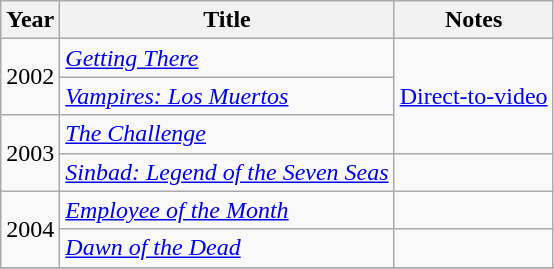<table class="wikitable sortable">
<tr>
<th>Year</th>
<th>Title</th>
<th>Notes</th>
</tr>
<tr>
<td rowspan=2>2002</td>
<td><em><a href='#'>Getting There</a></em></td>
<td rowspan=3><a href='#'>Direct-to-video</a></td>
</tr>
<tr>
<td><em><a href='#'>Vampires: Los Muertos</a></em></td>
</tr>
<tr>
<td rowspan=2>2003</td>
<td><em><a href='#'>The Challenge</a></em></td>
</tr>
<tr>
<td><em><a href='#'>Sinbad: Legend of the Seven Seas</a></em></td>
<td></td>
</tr>
<tr>
<td rowspan=2>2004</td>
<td><em><a href='#'>Employee of the Month</a></em></td>
<td></td>
</tr>
<tr>
<td><em><a href='#'>Dawn of the Dead</a></em></td>
<td></td>
</tr>
<tr>
</tr>
</table>
